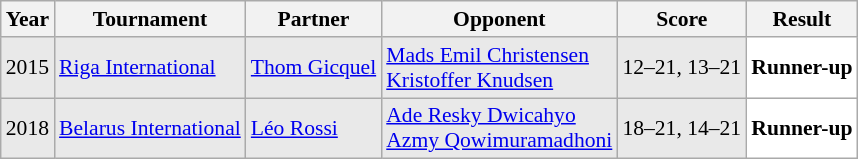<table class="sortable wikitable" style="font-size: 90%;">
<tr>
<th>Year</th>
<th>Tournament</th>
<th>Partner</th>
<th>Opponent</th>
<th>Score</th>
<th>Result</th>
</tr>
<tr style="background:#E9E9E9">
<td align="center">2015</td>
<td align="left"><a href='#'>Riga International</a></td>
<td align="left"> <a href='#'>Thom Gicquel</a></td>
<td align="left"> <a href='#'>Mads Emil Christensen</a><br> <a href='#'>Kristoffer Knudsen</a></td>
<td align="left">12–21, 13–21</td>
<td style="text-align:left; background:white"> <strong>Runner-up</strong></td>
</tr>
<tr style="background:#E9E9E9">
<td align="center">2018</td>
<td align="left"><a href='#'>Belarus International</a></td>
<td align="left"> <a href='#'>Léo Rossi</a></td>
<td align="left"> <a href='#'>Ade Resky Dwicahyo</a><br> <a href='#'>Azmy Qowimuramadhoni</a></td>
<td align="left">18–21, 14–21</td>
<td style="text-align:left; background:white"> <strong>Runner-up</strong></td>
</tr>
</table>
